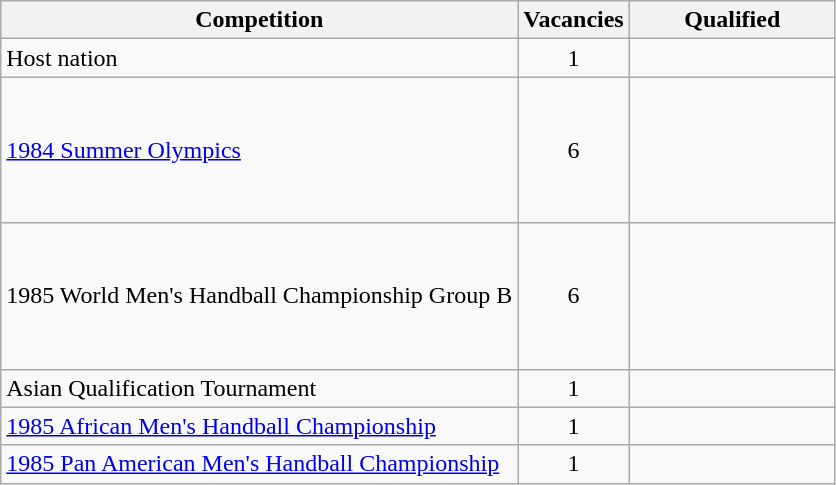<table class="wikitable">
<tr>
<th>Competition</th>
<th>Vacancies</th>
<th width="130px">Qualified</th>
</tr>
<tr>
<td>Host nation</td>
<td style="text-align:center;">1</td>
<td></td>
</tr>
<tr>
<td><a href='#'>1984 Summer Olympics</a></td>
<td style="text-align:center;">6</td>
<td><br><br><br><br><br></td>
</tr>
<tr>
<td>1985 World Men's Handball Championship Group B</td>
<td style="text-align:center;">6</td>
<td><br><br><br><br><br></td>
</tr>
<tr>
<td>Asian Qualification Tournament</td>
<td style="text-align:center;">1</td>
<td></td>
</tr>
<tr>
<td><a href='#'>1985 African Men's Handball Championship</a></td>
<td style="text-align:center;">1</td>
<td></td>
</tr>
<tr>
<td><a href='#'>1985 Pan American Men's Handball Championship</a></td>
<td style="text-align:center;">1</td>
<td></td>
</tr>
</table>
